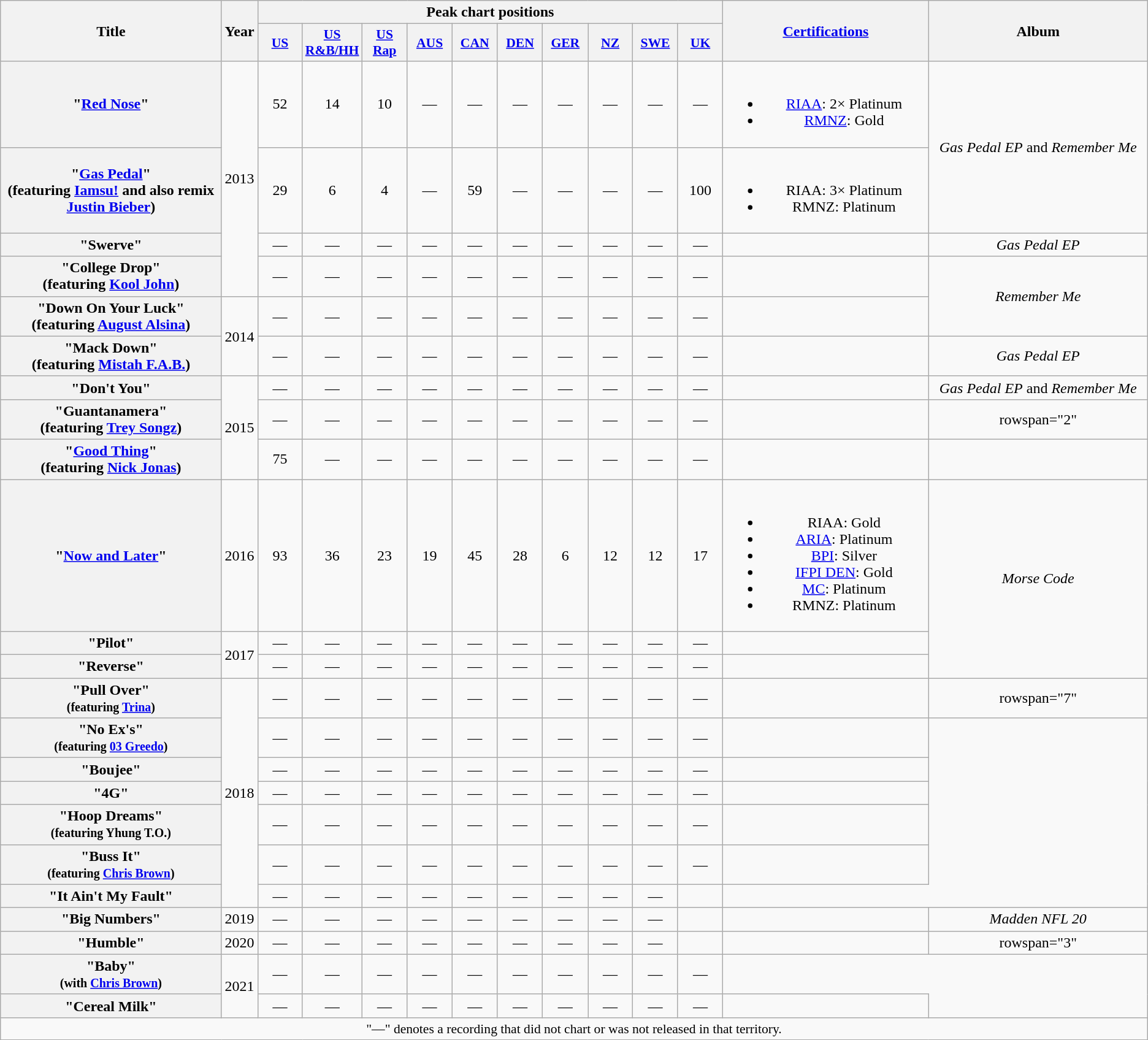<table class="wikitable plainrowheaders" style="text-align:center;" border="1">
<tr>
<th scope="col" rowspan="2" style="width:15em;">Title</th>
<th scope="col" rowspan="2" style="width:1em;">Year</th>
<th scope="col" colspan="10">Peak chart positions</th>
<th scope="col" rowspan="2" style="width:14em;"><a href='#'>Certifications</a></th>
<th scope="col" rowspan="2" style="width:15em;">Album</th>
</tr>
<tr>
<th scope="col" style="width:3em;font-size:90%;"><a href='#'>US</a><br></th>
<th scope="col" style="width:3em;font-size:90%;"><a href='#'>US R&B/HH</a><br></th>
<th scope="col" style="width:3em;font-size:90%;"><a href='#'>US Rap</a><br></th>
<th scope="col" style="width:3em;font-size:90%;"><a href='#'>AUS</a><br></th>
<th scope="col" style="width:3em;font-size:90%;"><a href='#'>CAN</a><br></th>
<th scope="col" style="width:3em;font-size:90%;"><a href='#'>DEN</a><br></th>
<th scope="col" style="width:3em;font-size:90%;"><a href='#'>GER</a><br></th>
<th scope="col" style="width:3em;font-size:90%;"><a href='#'>NZ</a><br></th>
<th scope="col" style="width:3em;font-size:90%;"><a href='#'>SWE</a><br></th>
<th scope="col" style="width:3em;font-size:90%;"><a href='#'>UK</a><br></th>
</tr>
<tr>
<th scope="row">"<a href='#'>Red Nose</a>"</th>
<td rowspan="4">2013</td>
<td>52</td>
<td>14</td>
<td>10</td>
<td>—</td>
<td>—</td>
<td>—</td>
<td>—</td>
<td>—</td>
<td>—</td>
<td>—</td>
<td><br><ul><li><a href='#'>RIAA</a>: 2× Platinum</li><li><a href='#'>RMNZ</a>: Gold</li></ul></td>
<td rowspan="2"><em>Gas Pedal EP</em> and <em>Remember Me</em></td>
</tr>
<tr>
<th scope="row">"<a href='#'>Gas Pedal</a>"<br><span>(featuring <a href='#'>Iamsu!</a> and also remix <a href='#'>Justin Bieber</a>)</span></th>
<td>29</td>
<td>6</td>
<td>4</td>
<td>—</td>
<td>59</td>
<td>—</td>
<td>—</td>
<td>—</td>
<td>—</td>
<td>100</td>
<td><br><ul><li>RIAA: 3× Platinum</li><li>RMNZ: Platinum</li></ul></td>
</tr>
<tr>
<th scope="row">"Swerve"</th>
<td>—</td>
<td>—</td>
<td>—</td>
<td>—</td>
<td>—</td>
<td>—</td>
<td>—</td>
<td>—</td>
<td>—</td>
<td>—</td>
<td></td>
<td><em>Gas Pedal EP</em></td>
</tr>
<tr>
<th scope="row">"College Drop"<br><span>(featuring <a href='#'>Kool John</a>)</span></th>
<td>—</td>
<td>—</td>
<td>—</td>
<td>—</td>
<td>—</td>
<td>—</td>
<td>—</td>
<td>—</td>
<td>—</td>
<td>—</td>
<td></td>
<td rowspan="2"><em>Remember Me</em></td>
</tr>
<tr>
<th scope="row">"Down On Your Luck"<br><span> (featuring <a href='#'>August Alsina</a>)</span></th>
<td rowspan="2">2014</td>
<td>—</td>
<td>—</td>
<td>—</td>
<td>—</td>
<td>—</td>
<td>—</td>
<td>—</td>
<td>—</td>
<td>—</td>
<td>—</td>
<td></td>
</tr>
<tr>
<th scope="row">"Mack Down"<br><span>(featuring <a href='#'>Mistah F.A.B.</a>)</span></th>
<td>—</td>
<td>—</td>
<td>—</td>
<td>—</td>
<td>—</td>
<td>—</td>
<td>—</td>
<td>—</td>
<td>—</td>
<td>—</td>
<td></td>
<td><em>Gas Pedal EP</em></td>
</tr>
<tr>
<th scope="row">"Don't You"</th>
<td rowspan="3">2015</td>
<td>—</td>
<td>—</td>
<td>—</td>
<td>—</td>
<td>—</td>
<td>—</td>
<td>—</td>
<td>—</td>
<td>—</td>
<td>—</td>
<td></td>
<td><em>Gas Pedal EP</em> and <em>Remember Me</em></td>
</tr>
<tr>
<th scope="row">"Guantanamera"<br><span>(featuring <a href='#'>Trey Songz</a>)</span></th>
<td>—</td>
<td>—</td>
<td>—</td>
<td>—</td>
<td>—</td>
<td>—</td>
<td>—</td>
<td>—</td>
<td>—</td>
<td>—</td>
<td></td>
<td>rowspan="2" </td>
</tr>
<tr>
<th scope="row">"<a href='#'>Good Thing</a>"<br><span>(featuring <a href='#'>Nick Jonas</a>)</span></th>
<td>75</td>
<td>—</td>
<td>—</td>
<td>—</td>
<td>—</td>
<td>—</td>
<td>—</td>
<td>—</td>
<td>—</td>
<td>—</td>
<td></td>
</tr>
<tr>
<th scope="row">"<a href='#'>Now and Later</a>"</th>
<td>2016</td>
<td>93</td>
<td>36</td>
<td>23</td>
<td>19</td>
<td>45</td>
<td>28</td>
<td>6</td>
<td>12</td>
<td>12</td>
<td>17</td>
<td><br><ul><li>RIAA: Gold</li><li><a href='#'>ARIA</a>: Platinum</li><li><a href='#'>BPI</a>: Silver</li><li><a href='#'>IFPI DEN</a>: Gold</li><li><a href='#'>MC</a>: Platinum</li><li>RMNZ: Platinum</li></ul></td>
<td rowspan="3"><em>Morse Code</em></td>
</tr>
<tr>
<th scope="row">"Pilot"</th>
<td rowspan="2">2017</td>
<td>—</td>
<td>—</td>
<td>—</td>
<td>—</td>
<td>—</td>
<td>—</td>
<td>—</td>
<td>—</td>
<td>—</td>
<td>—</td>
<td></td>
</tr>
<tr>
<th scope="row">"Reverse"</th>
<td>—</td>
<td>—</td>
<td>—</td>
<td>—</td>
<td>—</td>
<td>—</td>
<td>—</td>
<td>—</td>
<td>—</td>
<td>—</td>
<td></td>
</tr>
<tr>
<th scope="row">"Pull Over"<br><small>(featuring <a href='#'>Trina</a>)</small></th>
<td rowspan="7">2018</td>
<td>—</td>
<td>—</td>
<td>—</td>
<td>—</td>
<td>—</td>
<td>—</td>
<td>—</td>
<td>—</td>
<td>—</td>
<td>—</td>
<td></td>
<td>rowspan="7" </td>
</tr>
<tr>
<th scope="row">"No Ex's"<br><small>(featuring <a href='#'>03 Greedo</a>)</small></th>
<td>—</td>
<td>—</td>
<td>—</td>
<td>—</td>
<td>—</td>
<td>—</td>
<td>—</td>
<td>—</td>
<td>—</td>
<td>—</td>
<td></td>
</tr>
<tr>
<th scope="row">"Boujee"</th>
<td>—</td>
<td>—</td>
<td>—</td>
<td>—</td>
<td>—</td>
<td>—</td>
<td>—</td>
<td>—</td>
<td>—</td>
<td>—</td>
<td></td>
</tr>
<tr>
<th scope="row">"4G"</th>
<td>—</td>
<td>—</td>
<td>—</td>
<td>—</td>
<td>—</td>
<td>—</td>
<td>—</td>
<td>—</td>
<td>—</td>
<td>—</td>
<td></td>
</tr>
<tr>
<th scope="row">"Hoop Dreams"<br><small>(featuring Yhung T.O.)</small></th>
<td>—</td>
<td>—</td>
<td>—</td>
<td>—</td>
<td>—</td>
<td>—</td>
<td>—</td>
<td>—</td>
<td>—</td>
<td>—</td>
<td></td>
</tr>
<tr>
<th scope="row">"Buss It"<br><small>(featuring <a href='#'>Chris Brown</a>)</small></th>
<td>—</td>
<td>—</td>
<td>—</td>
<td>—</td>
<td>—</td>
<td>—</td>
<td>—</td>
<td>—</td>
<td>—</td>
<td>—</td>
<td></td>
</tr>
<tr>
<th scope="row">"It Ain't My Fault"</th>
<td>—</td>
<td>—</td>
<td>—</td>
<td>—</td>
<td>—</td>
<td>—</td>
<td>—</td>
<td>—</td>
<td>—</td>
<td></td>
</tr>
<tr>
<th scope="row">"Big Numbers"</th>
<td>2019</td>
<td>—</td>
<td>—</td>
<td>—</td>
<td>—</td>
<td>—</td>
<td>—</td>
<td>—</td>
<td>—</td>
<td>—</td>
<td></td>
<td></td>
<td><em>Madden NFL 20</em></td>
</tr>
<tr>
<th scope="row">"Humble"</th>
<td>2020</td>
<td>—</td>
<td>—</td>
<td>—</td>
<td>—</td>
<td>—</td>
<td>—</td>
<td>—</td>
<td>—</td>
<td>—</td>
<td></td>
<td></td>
<td>rowspan="3" </td>
</tr>
<tr>
<th scope="row">"Baby"<br><small>(with <a href='#'>Chris Brown</a>)</small></th>
<td rowspan="2">2021</td>
<td>—</td>
<td>—</td>
<td>—</td>
<td>—</td>
<td>—</td>
<td>—</td>
<td>—</td>
<td>—</td>
<td>—</td>
<td>—</td>
</tr>
<tr>
<th scope="row">"Cereal Milk"</th>
<td>—</td>
<td>—</td>
<td>—</td>
<td>—</td>
<td>—</td>
<td>—</td>
<td>—</td>
<td>—</td>
<td>—</td>
<td>—</td>
<td></td>
</tr>
<tr>
<td colspan="14" style="font-size:90%">"—" denotes a recording that did not chart or was not released in that territory.</td>
</tr>
</table>
